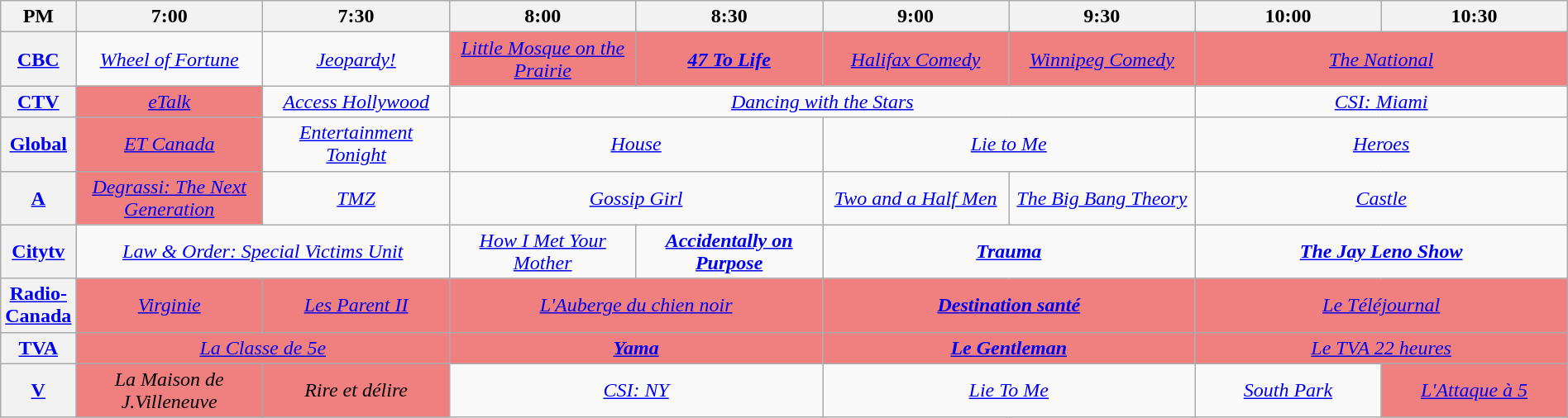<table class="wikitable" style="width:100%;">
<tr>
<th style="width:4%;">PM</th>
<th style="width:12%;">7:00</th>
<th style="width:12%;">7:30</th>
<th style="width:12%;">8:00</th>
<th style="width:12%;">8:30</th>
<th style="width:12%;">9:00</th>
<th style="width:12%;">9:30</th>
<th style="width:12%;">10:00</th>
<th style="width:12%;">10:30</th>
</tr>
<tr style="text-align:center;">
<th><a href='#'>CBC</a></th>
<td style="text-align:center;"><em><a href='#'>Wheel of Fortune</a></em></td>
<td style="text-align:center;"><em><a href='#'>Jeopardy!</a></em></td>
<td style="text-align:center; background:#f08080;"><em><a href='#'>Little Mosque on the Prairie</a></em></td>
<td style="text-align:center; background:#f08080;"><strong><em><a href='#'>47 To Life</a></em></strong></td>
<td style="text-align:center; background:#f08080;"><em><a href='#'>Halifax Comedy</a></em></td>
<td style="text-align:center; background:#f08080;"><em><a href='#'>Winnipeg Comedy</a></em></td>
<td colspan="2"  style="text-align:center; background:#f08080;"><em><a href='#'>The National</a></em></td>
</tr>
<tr style="text-align:center;">
<th><a href='#'>CTV</a></th>
<td style="text-align:center; background:#f08080;"><em><a href='#'>eTalk</a></em></td>
<td style="text-align:center;"><em><a href='#'>Access Hollywood</a></em></td>
<td colspan="4" style="text-align:center;"><em><a href='#'>Dancing with the Stars</a></em></td>
<td colspan="2" style="text-align:center;"><em><a href='#'>CSI: Miami</a></em></td>
</tr>
<tr style="text-align:center;">
<th><a href='#'>Global</a></th>
<td style="text-align:center; background:#f08080;"><em><a href='#'>ET Canada</a></em></td>
<td style="text-align:center;"><em><a href='#'>Entertainment Tonight</a></em></td>
<td colspan="2" style="text-align:center;"><em><a href='#'>House</a></em></td>
<td colspan="2" style="text-align:center;"><em><a href='#'>Lie to Me</a></em></td>
<td colspan="2" style="text-align:center;"><em><a href='#'>Heroes</a></em></td>
</tr>
<tr style="text-align:center;">
<th><a href='#'>A</a></th>
<td style="background:#f08080;"><em><a href='#'>Degrassi: The Next Generation</a></em></td>
<td><em><a href='#'>TMZ</a></em></td>
<td colspan="2"><em><a href='#'>Gossip Girl</a></em></td>
<td style="text-align:center;"><em><a href='#'>Two and a Half Men</a></em></td>
<td style="text-align:center;"><em><a href='#'>The Big Bang Theory</a></em></td>
<td colspan="2" style="text-align:center;"><em><a href='#'>Castle</a></em></td>
</tr>
<tr style="text-align:center;">
<th><a href='#'>Citytv</a></th>
<td colspan="2" style="text-align:center;"><em><a href='#'>Law & Order: Special Victims Unit</a></em></td>
<td style="text-align:center;"><em><a href='#'>How I Met Your Mother</a></em></td>
<td style="text-align:center;"><strong><em><a href='#'>Accidentally on Purpose</a></em></strong></td>
<td colspan="2" style="text-align:center;"><strong><em><a href='#'>Trauma</a></em></strong></td>
<td colspan="2" style="text-align:center;"><strong><em><a href='#'>The Jay Leno Show</a></em></strong></td>
</tr>
<tr style="text-align:center;">
<th><a href='#'>Radio-Canada</a></th>
<td style="text-align:center; background:#f08080;"><em><a href='#'>Virginie</a></em></td>
<td style="text-align:center; background:#f08080;"><em><a href='#'>Les Parent II</a></em></td>
<td colspan="2"  style="text-align:center; background:#f08080;"><em><a href='#'>L'Auberge du chien noir</a></em></td>
<td colspan="2"  style="text-align:center; background:#f08080;"><strong><em><a href='#'>Destination santé</a></em></strong></td>
<td colspan="2"  style="text-align:center; background:#f08080;"><em><a href='#'>Le Téléjournal</a></em></td>
</tr>
<tr style="text-align:center;">
<th><a href='#'>TVA</a></th>
<td colspan="2"  style="text-align:center; background:#f08080;"><em><a href='#'>La Classe de 5e</a></em></td>
<td colspan="2"  style="text-align:center; background:#f08080;"><strong><em><a href='#'>Yama</a></em></strong></td>
<td colspan="2"  style="text-align:center; background:#f08080;"><strong><em><a href='#'>Le Gentleman</a></em></strong></td>
<td colspan="2"  style="text-align:center; background:#f08080;"><em><a href='#'>Le TVA 22 heures</a></em></td>
</tr>
<tr style="text-align:center;">
<th><a href='#'>V</a></th>
<td style="text-align:center; background:#f08080;"><em>La Maison de J.Villeneuve</em></td>
<td style="text-align:center; background:#f08080;"><em>Rire et délire</em></td>
<td colspan="2" style="text-align:center;"><em><a href='#'>CSI: NY</a></em></td>
<td colspan="2" style="text-align:center;"><em><a href='#'>Lie To Me</a></em></td>
<td style="text-align:center;"><em><a href='#'>South Park</a></em></td>
<td style="text-align:center; background:#f08080;"><em><a href='#'>L'Attaque à 5</a></em></td>
</tr>
</table>
